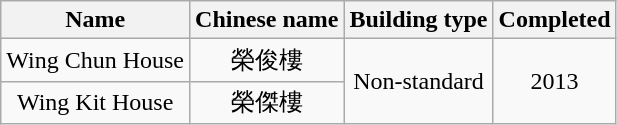<table class="wikitable" style="text-align: center">
<tr>
<th>Name</th>
<th>Chinese name</th>
<th>Building type</th>
<th>Completed</th>
</tr>
<tr>
<td>Wing Chun House</td>
<td>榮俊樓</td>
<td rowspan="2">Non-standard</td>
<td rowspan="2">2013</td>
</tr>
<tr>
<td>Wing Kit House</td>
<td>榮傑樓</td>
</tr>
</table>
